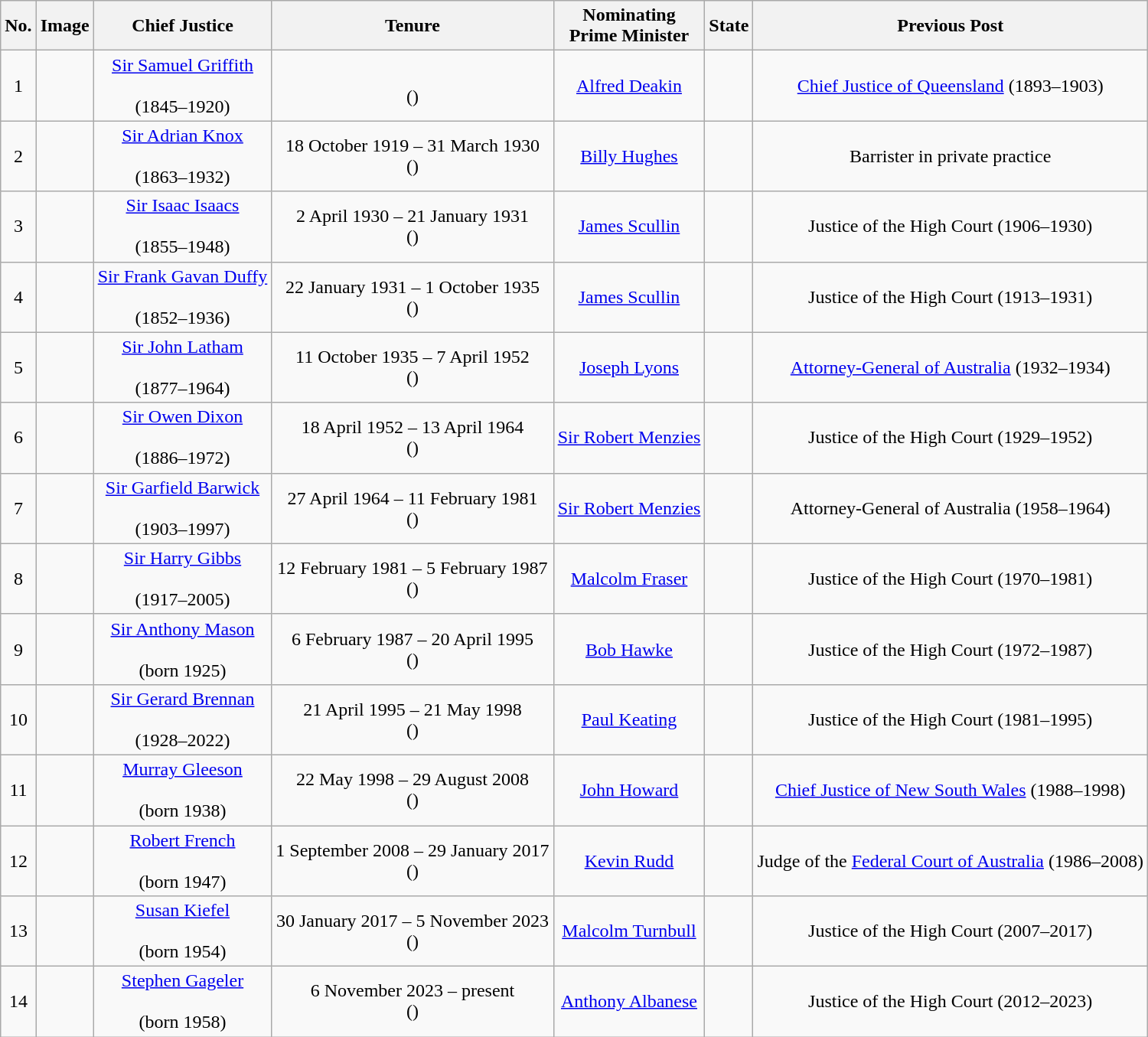<table class="wikitable plainrowheaders" style="text-align:center;">
<tr>
<th scope="col">No.</th>
<th scope="col">Image</th>
<th scope="col">Chief Justice</th>
<th scope="col">Tenure</th>
<th scope="col">Nominating<br>Prime Minister</th>
<th scope="col">State</th>
<th scope="col">Previous Post</th>
</tr>
<tr>
<td scope="row">1</td>
<td></td>
<td><a href='#'>Sir Samuel Griffith</a><br><br>(1845–1920)</td>
<td><br>()</td>
<td><a href='#'>Alfred Deakin</a></td>
<td></td>
<td><a href='#'>Chief Justice of Queensland</a> (1893–1903)</td>
</tr>
<tr>
<td scope="row">2</td>
<td></td>
<td><a href='#'>Sir Adrian Knox</a><br><br>(1863–1932)</td>
<td>18 October 1919 – 31 March 1930<br>()</td>
<td><a href='#'>Billy Hughes</a></td>
<td></td>
<td>Barrister in private practice</td>
</tr>
<tr>
<td scope="row">3</td>
<td></td>
<td><a href='#'>Sir Isaac Isaacs</a><br><br>(1855–1948)</td>
<td>2 April 1930 – 21 January 1931<br>()</td>
<td><a href='#'>James Scullin</a></td>
<td></td>
<td>Justice of the High Court (1906–1930)</td>
</tr>
<tr>
<td scope="row">4</td>
<td></td>
<td><a href='#'>Sir Frank Gavan Duffy</a><br><br>(1852–1936)</td>
<td>22 January 1931 – 1 October 1935<br>()</td>
<td><a href='#'>James Scullin</a></td>
<td></td>
<td>Justice of the High Court (1913–1931)</td>
</tr>
<tr>
<td scope="row">5</td>
<td></td>
<td><a href='#'>Sir John Latham</a><br><br>(1877–1964)</td>
<td>11 October 1935 – 7 April 1952<br>()</td>
<td><a href='#'>Joseph Lyons</a></td>
<td></td>
<td><a href='#'>Attorney-General of Australia</a> (1932–1934)</td>
</tr>
<tr>
<td scope="row">6</td>
<td></td>
<td><a href='#'>Sir Owen Dixon</a><br><br>(1886–1972)</td>
<td>18 April 1952 – 13 April 1964<br>()</td>
<td><a href='#'>Sir Robert Menzies</a></td>
<td></td>
<td>Justice of the High Court (1929–1952)</td>
</tr>
<tr>
<td scope="row">7</td>
<td></td>
<td><a href='#'>Sir Garfield Barwick</a><br><br>(1903–1997)</td>
<td>27 April 1964 – 11 February 1981<br>()</td>
<td><a href='#'>Sir Robert Menzies</a></td>
<td></td>
<td>Attorney-General of Australia (1958–1964)</td>
</tr>
<tr>
<td scope="row">8</td>
<td></td>
<td><a href='#'>Sir Harry Gibbs</a><br><br>(1917–2005)</td>
<td>12 February 1981 – 5 February 1987<br>()</td>
<td><a href='#'>Malcolm Fraser</a></td>
<td></td>
<td>Justice of the High Court (1970–1981)</td>
</tr>
<tr>
<td scope="row">9</td>
<td></td>
<td><a href='#'>Sir Anthony Mason</a><br><br> (born 1925)</td>
<td>6 February 1987 – 20 April 1995<br>()</td>
<td><a href='#'>Bob Hawke</a></td>
<td></td>
<td>Justice of the High Court (1972–1987)</td>
</tr>
<tr>
<td scope="row">10</td>
<td></td>
<td><a href='#'>Sir Gerard Brennan</a><br><br>(1928–2022)</td>
<td>21 April 1995 – 21 May 1998<br>()</td>
<td><a href='#'>Paul Keating</a></td>
<td></td>
<td>Justice of the High Court (1981–1995)</td>
</tr>
<tr>
<td scope="row">11</td>
<td></td>
<td><a href='#'>Murray Gleeson</a><br><br>(born 1938)</td>
<td>22 May 1998 – 29 August 2008<br>()</td>
<td><a href='#'>John Howard</a></td>
<td></td>
<td><a href='#'>Chief Justice of New South Wales</a> (1988–1998)</td>
</tr>
<tr>
<td scope="row">12</td>
<td></td>
<td><a href='#'>Robert French</a><br><br>(born 1947)</td>
<td>1 September 2008 – 29 January 2017<br>()</td>
<td><a href='#'>Kevin Rudd</a></td>
<td></td>
<td>Judge of the <a href='#'>Federal Court of Australia</a> (1986–2008)</td>
</tr>
<tr>
<td>13</td>
<td></td>
<td><a href='#'>Susan Kiefel</a><br><br>(born 1954)</td>
<td>30 January 2017 – 5 November 2023<br>()</td>
<td><a href='#'>Malcolm Turnbull</a></td>
<td></td>
<td>Justice of the High Court (2007–2017)</td>
</tr>
<tr>
<td>14</td>
<td></td>
<td><a href='#'>Stephen Gageler</a><br><br>(born 1958)</td>
<td>6 November 2023 – present<br>()</td>
<td><a href='#'>Anthony Albanese</a></td>
<td></td>
<td>Justice of the High Court (2012–2023)</td>
</tr>
</table>
